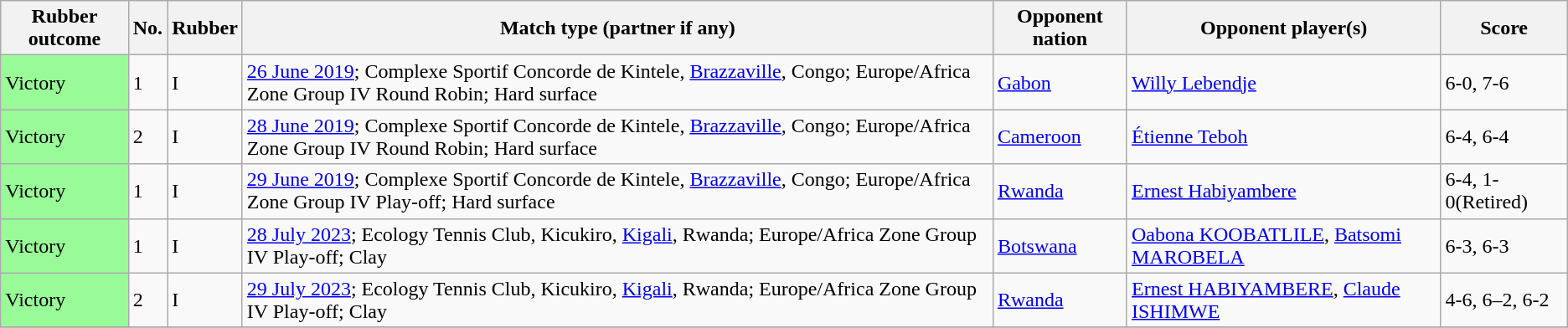<table class=wikitable>
<tr>
<th>Rubber outcome</th>
<th>No.</th>
<th>Rubber</th>
<th>Match type (partner if any)</th>
<th>Opponent nation</th>
<th>Opponent player(s)</th>
<th>Score</th>
</tr>
<tr>
<td bgcolor=98FB98>Victory</td>
<td>1</td>
<td>I</td>
<td><a href='#'>26 June 2019</a>; Complexe Sportif Concorde de Kintele, <a href='#'>Brazzaville</a>, Congo; Europe/Africa Zone Group IV Round Robin; Hard surface</td>
<td> <a href='#'>Gabon</a></td>
<td><a href='#'>Willy Lebendje</a></td>
<td>6-0, 7-6</td>
</tr>
<tr>
<td bgcolor=98FB98>Victory</td>
<td>2</td>
<td>I</td>
<td><a href='#'>28 June 2019</a>; Complexe Sportif Concorde de Kintele, <a href='#'>Brazzaville</a>, Congo; Europe/Africa Zone Group IV Round Robin; Hard surface</td>
<td> <a href='#'>Cameroon</a></td>
<td><a href='#'>Étienne Teboh</a></td>
<td>6-4, 6-4</td>
</tr>
<tr>
<td bgcolor=98FB98>Victory</td>
<td>1</td>
<td>I</td>
<td><a href='#'>29 June 2019</a>; Complexe Sportif Concorde de Kintele, <a href='#'>Brazzaville</a>, Congo; Europe/Africa Zone Group IV Play-off; Hard surface</td>
<td> <a href='#'>Rwanda</a></td>
<td><a href='#'>Ernest Habiyambere</a></td>
<td>6-4, 1-0(Retired)</td>
</tr>
<tr>
<td bgcolor=98FB98>Victory</td>
<td>1</td>
<td>I</td>
<td><a href='#'>28 July 2023</a>; Ecology Tennis Club, Kicukiro, <a href='#'>Kigali</a>, Rwanda; Europe/Africa Zone Group IV Play-off; Clay</td>
<td> <a href='#'>Botswana</a></td>
<td><a href='#'>Oabona KOOBATLILE</a>, <a href='#'>Batsomi MAROBELA</a></td>
<td>6-3, 6-3</td>
</tr>
<tr>
<td bgcolor=98FB98>Victory</td>
<td>2</td>
<td>I</td>
<td><a href='#'>29 July 2023</a>; Ecology Tennis Club, Kicukiro, <a href='#'>Kigali</a>, Rwanda; Europe/Africa Zone Group IV Play-off; Clay</td>
<td> <a href='#'>Rwanda</a></td>
<td><a href='#'>Ernest HABIYAMBERE</a>, <a href='#'>Claude ISHIMWE</a></td>
<td>4-6, 6–2, 6-2</td>
</tr>
<tr>
</tr>
</table>
